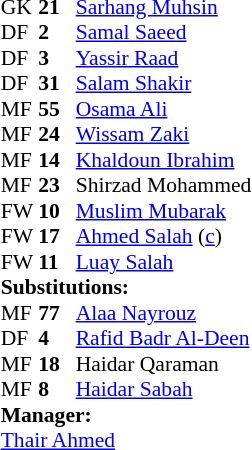<table style="font-size: 90%" cellspacing="0" cellpadding="0" align="center">
<tr>
<td colspan="4"></td>
</tr>
<tr>
<th width="25"></th>
<th width="25"></th>
</tr>
<tr>
<td>GK</td>
<td><strong>21</strong></td>
<td> <a href='#'>Sarhang Muhsin</a></td>
</tr>
<tr>
<td>DF</td>
<td><strong>2</strong></td>
<td> <a href='#'>Samal Saeed</a></td>
<td></td>
</tr>
<tr>
<td>DF</td>
<td><strong>3</strong></td>
<td> <a href='#'>Yassir Raad</a></td>
</tr>
<tr>
<td>DF</td>
<td><strong>31</strong></td>
<td> <a href='#'>Salam Shakir</a></td>
</tr>
<tr>
<td>MF</td>
<td><strong>55</strong></td>
<td> <a href='#'>Osama Ali</a></td>
<td></td>
<td></td>
</tr>
<tr>
<td>MF</td>
<td><strong>24</strong></td>
<td> <a href='#'>Wissam Zaki</a></td>
<td></td>
</tr>
<tr>
<td>MF</td>
<td><strong>14</strong></td>
<td> <a href='#'>Khaldoun Ibrahim</a></td>
</tr>
<tr>
<td>MF</td>
<td><strong>23</strong></td>
<td> Shirzad Mohammed</td>
<td></td>
<td></td>
</tr>
<tr>
<td>FW</td>
<td><strong>10</strong></td>
<td> <a href='#'>Muslim Mubarak</a></td>
<td></td>
<td></td>
</tr>
<tr>
<td>FW</td>
<td><strong>17</strong></td>
<td> <a href='#'>Ahmed Salah</a> (<a href='#'>c</a>)</td>
</tr>
<tr>
<td>FW</td>
<td><strong>11</strong></td>
<td> <a href='#'>Luay Salah</a></td>
<td></td>
<td></td>
</tr>
<tr>
<td colspan=4><strong>Substitutions:</strong></td>
</tr>
<tr>
<td>MF</td>
<td><strong>77</strong></td>
<td> <a href='#'>Alaa Nayrouz</a></td>
<td></td>
<td></td>
</tr>
<tr>
<td>DF</td>
<td><strong>4</strong></td>
<td> <a href='#'>Rafid Badr Al-Deen</a></td>
<td></td>
<td></td>
</tr>
<tr>
<td>MF</td>
<td><strong>18</strong></td>
<td> Haidar Qaraman</td>
<td></td>
<td></td>
</tr>
<tr>
<td>MF</td>
<td><strong>8</strong></td>
<td> <a href='#'>Haidar Sabah</a></td>
<td></td>
<td></td>
</tr>
<tr>
<td colspan=4><strong>Manager:</strong></td>
</tr>
<tr>
<td colspan="4"> <a href='#'>Thair Ahmed</a></td>
</tr>
</table>
